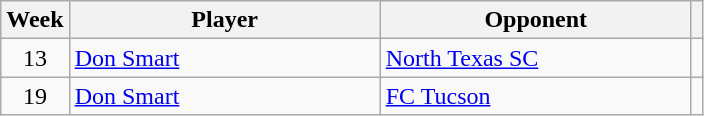<table class="wikitable" style="text-align:center;">
<tr>
<th>Week</th>
<th style="width:200px">Player</th>
<th style="width:200px">Opponent</th>
<th></th>
</tr>
<tr>
<td>13</td>
<td style="text-align:left;"> <a href='#'>Don Smart</a></td>
<td style="text-align:left;"><a href='#'>North Texas SC</a></td>
<td></td>
</tr>
<tr>
<td>19</td>
<td style="text-align:left;"> <a href='#'>Don Smart</a></td>
<td style="text-align:left;"><a href='#'>FC Tucson</a></td>
<td></td>
</tr>
</table>
